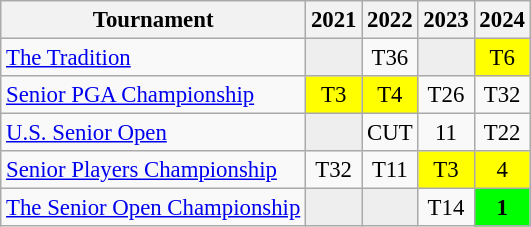<table class="wikitable" style="font-size:95%;text-align:center;">
<tr>
<th>Tournament</th>
<th>2021</th>
<th>2022</th>
<th>2023</th>
<th>2024</th>
</tr>
<tr>
<td align=left><a href='#'>The Tradition</a></td>
<td style="background:#eeeeee;"></td>
<td>T36</td>
<td style="background:#eeeeee;"></td>
<td style="background:yellow;">T6</td>
</tr>
<tr>
<td align=left><a href='#'>Senior PGA Championship</a></td>
<td style="background:yellow;">T3</td>
<td style="background:yellow;">T4</td>
<td>T26</td>
<td>T32</td>
</tr>
<tr>
<td align=left><a href='#'>U.S. Senior Open</a></td>
<td style="background:#eeeeee;"></td>
<td>CUT</td>
<td>11</td>
<td>T22</td>
</tr>
<tr>
<td align=left><a href='#'>Senior Players Championship</a></td>
<td>T32</td>
<td>T11</td>
<td style="background:yellow;">T3</td>
<td style="background:yellow;">4</td>
</tr>
<tr>
<td align=left><a href='#'>The Senior Open Championship</a></td>
<td style="background:#eeeeee;"></td>
<td style="background:#eeeeee;"></td>
<td>T14</td>
<td style="background:lime;"><strong>1</strong></td>
</tr>
</table>
